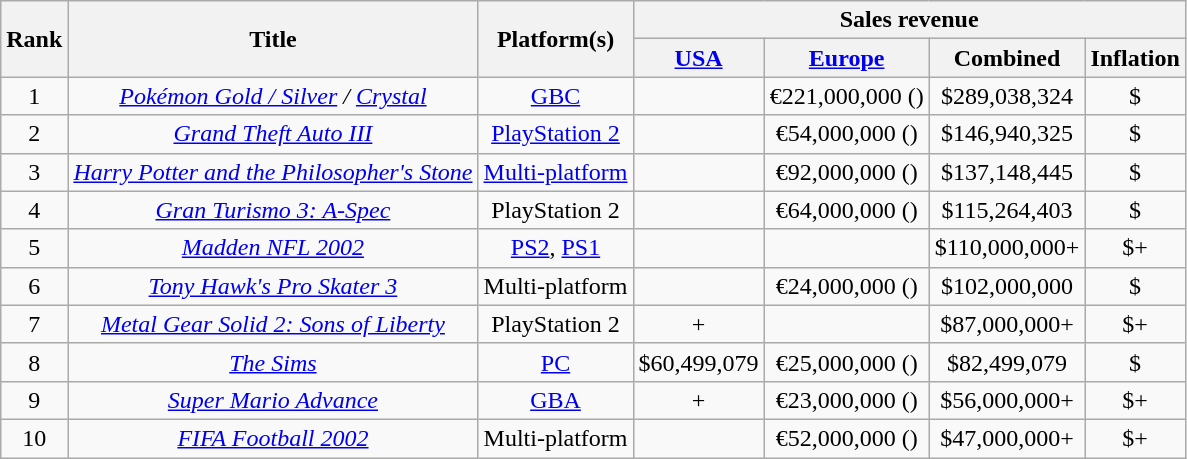<table class="wikitable sortable" style="text-align:center">
<tr>
<th rowspan="2">Rank</th>
<th rowspan="2">Title</th>
<th rowspan="2">Platform(s)</th>
<th colspan="4">Sales revenue</th>
</tr>
<tr>
<th><a href='#'>USA</a></th>
<th><a href='#'>Europe</a></th>
<th>Combined</th>
<th>Inflation</th>
</tr>
<tr>
<td>1</td>
<td><em><a href='#'>Pokémon Gold / Silver</a> / <a href='#'>Crystal</a></em></td>
<td><a href='#'>GBC</a></td>
<td></td>
<td>€221,000,000 ()</td>
<td>$289,038,324</td>
<td>$</td>
</tr>
<tr>
<td>2</td>
<td><em><a href='#'>Grand Theft Auto III</a></em></td>
<td><a href='#'>PlayStation 2</a></td>
<td></td>
<td>€54,000,000 ()</td>
<td>$146,940,325</td>
<td>$</td>
</tr>
<tr>
<td>3</td>
<td><em><a href='#'>Harry Potter and the Philosopher's Stone</a></em></td>
<td><a href='#'>Multi-platform</a></td>
<td></td>
<td>€92,000,000 ()</td>
<td>$137,148,445</td>
<td>$</td>
</tr>
<tr>
<td>4</td>
<td><em><a href='#'>Gran Turismo 3: A-Spec</a></em></td>
<td>PlayStation 2</td>
<td></td>
<td>€64,000,000 ()</td>
<td>$115,264,403</td>
<td>$</td>
</tr>
<tr>
<td>5</td>
<td><em><a href='#'>Madden NFL 2002</a></em></td>
<td><a href='#'>PS2</a>, <a href='#'>PS1</a></td>
<td></td>
<td></td>
<td>$110,000,000+</td>
<td>$+</td>
</tr>
<tr>
<td>6</td>
<td><em><a href='#'>Tony Hawk's Pro Skater 3</a></em></td>
<td>Multi-platform</td>
<td></td>
<td>€24,000,000 ()</td>
<td>$102,000,000</td>
<td>$</td>
</tr>
<tr>
<td>7</td>
<td><em><a href='#'>Metal Gear Solid 2: Sons of Liberty</a></em></td>
<td>PlayStation 2</td>
<td>+</td>
<td></td>
<td>$87,000,000+</td>
<td>$+</td>
</tr>
<tr>
<td>8</td>
<td><em><a href='#'>The Sims</a></em></td>
<td><a href='#'>PC</a></td>
<td>$60,499,079</td>
<td>€25,000,000 ()</td>
<td>$82,499,079</td>
<td>$</td>
</tr>
<tr>
<td>9</td>
<td><em><a href='#'>Super Mario Advance</a></em></td>
<td><a href='#'>GBA</a></td>
<td>+</td>
<td>€23,000,000 ()</td>
<td>$56,000,000+</td>
<td>$+</td>
</tr>
<tr>
<td>10</td>
<td><em><a href='#'>FIFA Football 2002</a></em></td>
<td>Multi-platform</td>
<td></td>
<td>€52,000,000 ()</td>
<td>$47,000,000+</td>
<td>$+</td>
</tr>
</table>
